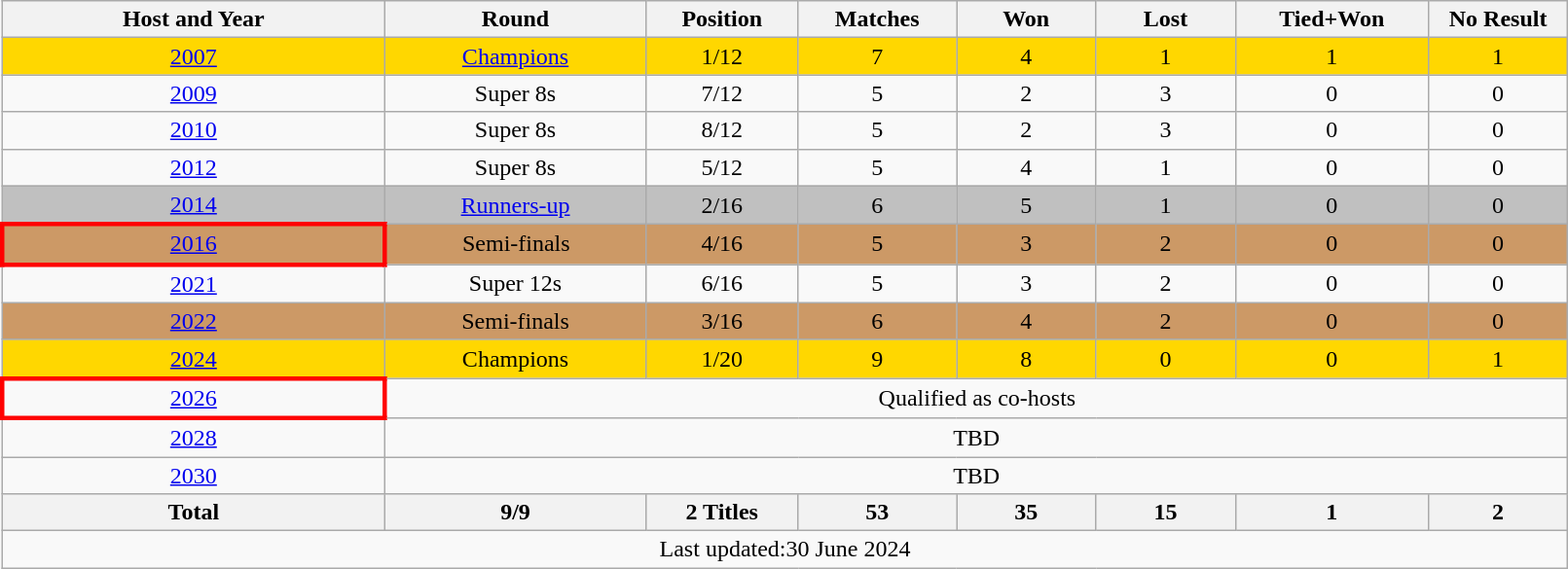<table class="wikitable" style="text-align: center; width:85%">
<tr>
<th width=150>Host and Year</th>
<th width=100>Round</th>
<th width=50>Position</th>
<th width=50>Matches</th>
<th width=50>Won</th>
<th width=50>Lost</th>
<th width=50>Tied+Won</th>
<th width=50>No Result</th>
</tr>
<tr style="background:gold;">
<td> <a href='#'>2007</a></td>
<td><a href='#'>Champions</a></td>
<td>1/12</td>
<td>7</td>
<td>4</td>
<td>1</td>
<td>1</td>
<td>1</td>
</tr>
<tr>
<td> <a href='#'>2009</a></td>
<td>Super 8s</td>
<td>7/12</td>
<td>5</td>
<td>2</td>
<td>3</td>
<td>0</td>
<td>0</td>
</tr>
<tr>
<td> <a href='#'>2010</a></td>
<td>Super 8s</td>
<td>8/12</td>
<td>5</td>
<td>2</td>
<td>3</td>
<td>0</td>
<td>0</td>
</tr>
<tr>
<td> <a href='#'>2012</a></td>
<td>Super 8s</td>
<td>5/12</td>
<td>5</td>
<td>4</td>
<td>1</td>
<td>0</td>
<td>0</td>
</tr>
<tr style="background:silver;">
<td> <a href='#'>2014</a></td>
<td><a href='#'>Runners-up</a></td>
<td>2/16</td>
<td>6</td>
<td>5</td>
<td>1</td>
<td>0</td>
<td>0</td>
</tr>
<tr bgcolor="#cc9966">
<td style="border: 3px solid red"> <a href='#'>2016</a></td>
<td>Semi-finals</td>
<td>4/16</td>
<td>5</td>
<td>3</td>
<td>2</td>
<td>0</td>
<td>0</td>
</tr>
<tr>
<td>  <a href='#'>2021</a></td>
<td>Super 12s</td>
<td>6/16</td>
<td>5</td>
<td>3</td>
<td>2</td>
<td>0</td>
<td>0</td>
</tr>
<tr bgcolor="#cc9966">
<td> <a href='#'>2022</a></td>
<td>Semi-finals</td>
<td>3/16</td>
<td>6</td>
<td>4</td>
<td>2</td>
<td>0</td>
<td>0</td>
</tr>
<tr style="background:gold;">
<td>  <a href='#'>2024</a></td>
<td>Champions</td>
<td Final>1/20</td>
<td>9</td>
<td>8</td>
<td>0</td>
<td>0</td>
<td>1</td>
</tr>
<tr>
<td style="border: 3px solid red">  <a href='#'>2026</a></td>
<td colspan=7>Qualified as co-hosts</td>
</tr>
<tr>
<td>  <a href='#'>2028</a></td>
<td colspan=7>TBD</td>
</tr>
<tr>
<td>    <a href='#'>2030</a></td>
<td colspan=7>TBD</td>
</tr>
<tr>
<th>Total</th>
<th>9/9</th>
<th>2 Titles</th>
<th>53</th>
<th>35</th>
<th>15</th>
<th>1</th>
<th>2</th>
</tr>
<tr>
<td colspan="9">Last updated:30 June 2024</td>
</tr>
</table>
